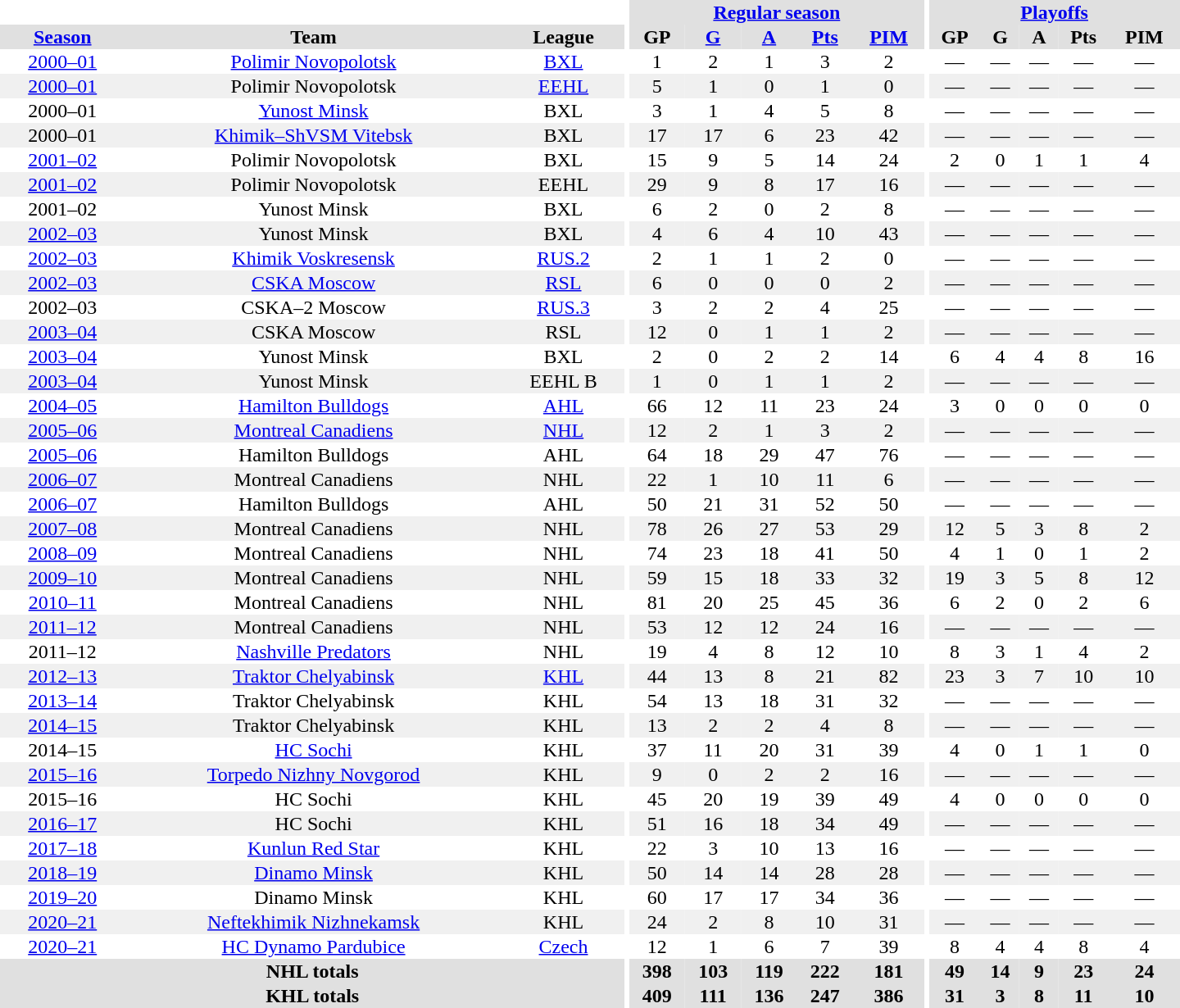<table border="0" cellpadding="1" cellspacing="0" style="text-align:center; width:60em;">
<tr style="background:#e0e0e0;">
<th colspan="3" bgcolor="#ffffff"></th>
<th rowspan="99" bgcolor="#ffffff"></th>
<th colspan="5"><a href='#'>Regular season</a></th>
<th rowspan="99" bgcolor="#ffffff"></th>
<th colspan="5"><a href='#'>Playoffs</a></th>
</tr>
<tr style="background:#e0e0e0;">
<th><a href='#'>Season</a></th>
<th>Team</th>
<th>League</th>
<th>GP</th>
<th><a href='#'>G</a></th>
<th><a href='#'>A</a></th>
<th><a href='#'>Pts</a></th>
<th><a href='#'>PIM</a></th>
<th>GP</th>
<th>G</th>
<th>A</th>
<th>Pts</th>
<th>PIM</th>
</tr>
<tr>
<td><a href='#'>2000–01</a></td>
<td><a href='#'>Polimir Novopolotsk</a></td>
<td><a href='#'>BXL</a></td>
<td>1</td>
<td>2</td>
<td>1</td>
<td>3</td>
<td>2</td>
<td>—</td>
<td>—</td>
<td>—</td>
<td>—</td>
<td>—</td>
</tr>
<tr style="background:#f0f0f0;">
<td><a href='#'>2000–01</a></td>
<td>Polimir Novopolotsk</td>
<td><a href='#'>EEHL</a></td>
<td>5</td>
<td>1</td>
<td>0</td>
<td>1</td>
<td>0</td>
<td>—</td>
<td>—</td>
<td>—</td>
<td>—</td>
<td>—</td>
</tr>
<tr>
<td>2000–01</td>
<td><a href='#'>Yunost Minsk</a></td>
<td>BXL</td>
<td>3</td>
<td>1</td>
<td>4</td>
<td>5</td>
<td>8</td>
<td>—</td>
<td>—</td>
<td>—</td>
<td>—</td>
<td>—</td>
</tr>
<tr style="background:#f0f0f0;">
<td>2000–01</td>
<td><a href='#'>Khimik–ShVSM Vitebsk</a></td>
<td>BXL</td>
<td>17</td>
<td>17</td>
<td>6</td>
<td>23</td>
<td>42</td>
<td>—</td>
<td>—</td>
<td>—</td>
<td>—</td>
<td>—</td>
</tr>
<tr>
<td><a href='#'>2001–02</a></td>
<td>Polimir Novopolotsk</td>
<td>BXL</td>
<td>15</td>
<td>9</td>
<td>5</td>
<td>14</td>
<td>24</td>
<td>2</td>
<td>0</td>
<td>1</td>
<td>1</td>
<td>4</td>
</tr>
<tr style="background:#f0f0f0;">
<td><a href='#'>2001–02</a></td>
<td>Polimir Novopolotsk</td>
<td>EEHL</td>
<td>29</td>
<td>9</td>
<td>8</td>
<td>17</td>
<td>16</td>
<td>—</td>
<td>—</td>
<td>—</td>
<td>—</td>
<td>—</td>
</tr>
<tr>
<td>2001–02</td>
<td>Yunost Minsk</td>
<td>BXL</td>
<td>6</td>
<td>2</td>
<td>0</td>
<td>2</td>
<td>8</td>
<td>—</td>
<td>—</td>
<td>—</td>
<td>—</td>
<td>—</td>
</tr>
<tr style="background:#f0f0f0;">
<td><a href='#'>2002–03</a></td>
<td>Yunost Minsk</td>
<td>BXL</td>
<td>4</td>
<td>6</td>
<td>4</td>
<td>10</td>
<td>43</td>
<td>—</td>
<td>—</td>
<td>—</td>
<td>—</td>
<td>—</td>
</tr>
<tr>
<td><a href='#'>2002–03</a></td>
<td><a href='#'>Khimik Voskresensk</a></td>
<td><a href='#'>RUS.2</a></td>
<td>2</td>
<td>1</td>
<td>1</td>
<td>2</td>
<td>0</td>
<td>—</td>
<td>—</td>
<td>—</td>
<td>—</td>
<td>—</td>
</tr>
<tr style="background:#f0f0f0;">
<td><a href='#'>2002–03</a></td>
<td><a href='#'>CSKA Moscow</a></td>
<td><a href='#'>RSL</a></td>
<td>6</td>
<td>0</td>
<td>0</td>
<td>0</td>
<td>2</td>
<td>—</td>
<td>—</td>
<td>—</td>
<td>—</td>
<td>—</td>
</tr>
<tr>
<td>2002–03</td>
<td>CSKA–2 Moscow</td>
<td><a href='#'>RUS.3</a></td>
<td>3</td>
<td>2</td>
<td>2</td>
<td>4</td>
<td>25</td>
<td>—</td>
<td>—</td>
<td>—</td>
<td>—</td>
<td>—</td>
</tr>
<tr style="background:#f0f0f0;">
<td><a href='#'>2003–04</a></td>
<td>CSKA Moscow</td>
<td>RSL</td>
<td>12</td>
<td>0</td>
<td>1</td>
<td>1</td>
<td>2</td>
<td>—</td>
<td>—</td>
<td>—</td>
<td>—</td>
<td>—</td>
</tr>
<tr>
<td><a href='#'>2003–04</a></td>
<td>Yunost Minsk</td>
<td>BXL</td>
<td>2</td>
<td>0</td>
<td>2</td>
<td>2</td>
<td>14</td>
<td>6</td>
<td>4</td>
<td>4</td>
<td>8</td>
<td>16</td>
</tr>
<tr style="background:#f0f0f0;">
<td><a href='#'>2003–04</a></td>
<td>Yunost Minsk</td>
<td>EEHL B</td>
<td>1</td>
<td>0</td>
<td>1</td>
<td>1</td>
<td>2</td>
<td>—</td>
<td>—</td>
<td>—</td>
<td>—</td>
<td>—</td>
</tr>
<tr>
<td><a href='#'>2004–05</a></td>
<td><a href='#'>Hamilton Bulldogs</a></td>
<td><a href='#'>AHL</a></td>
<td>66</td>
<td>12</td>
<td>11</td>
<td>23</td>
<td>24</td>
<td>3</td>
<td>0</td>
<td>0</td>
<td>0</td>
<td>0</td>
</tr>
<tr style="background:#f0f0f0;">
<td><a href='#'>2005–06</a></td>
<td><a href='#'>Montreal Canadiens</a></td>
<td><a href='#'>NHL</a></td>
<td>12</td>
<td>2</td>
<td>1</td>
<td>3</td>
<td>2</td>
<td>—</td>
<td>—</td>
<td>—</td>
<td>—</td>
<td>—</td>
</tr>
<tr>
<td><a href='#'>2005–06</a></td>
<td>Hamilton Bulldogs</td>
<td>AHL</td>
<td>64</td>
<td>18</td>
<td>29</td>
<td>47</td>
<td>76</td>
<td>—</td>
<td>—</td>
<td>—</td>
<td>—</td>
<td>—</td>
</tr>
<tr style="background:#f0f0f0;">
<td><a href='#'>2006–07</a></td>
<td>Montreal Canadiens</td>
<td>NHL</td>
<td>22</td>
<td>1</td>
<td>10</td>
<td>11</td>
<td>6</td>
<td>—</td>
<td>—</td>
<td>—</td>
<td>—</td>
<td>—</td>
</tr>
<tr>
<td><a href='#'>2006–07</a></td>
<td>Hamilton Bulldogs</td>
<td>AHL</td>
<td>50</td>
<td>21</td>
<td>31</td>
<td>52</td>
<td>50</td>
<td>—</td>
<td>—</td>
<td>—</td>
<td>—</td>
<td>—</td>
</tr>
<tr style="background:#f0f0f0;">
<td><a href='#'>2007–08</a></td>
<td>Montreal Canadiens</td>
<td>NHL</td>
<td>78</td>
<td>26</td>
<td>27</td>
<td>53</td>
<td>29</td>
<td>12</td>
<td>5</td>
<td>3</td>
<td>8</td>
<td>2</td>
</tr>
<tr>
<td><a href='#'>2008–09</a></td>
<td>Montreal Canadiens</td>
<td>NHL</td>
<td>74</td>
<td>23</td>
<td>18</td>
<td>41</td>
<td>50</td>
<td>4</td>
<td>1</td>
<td>0</td>
<td>1</td>
<td>2</td>
</tr>
<tr style="background:#f0f0f0;">
<td><a href='#'>2009–10</a></td>
<td>Montreal Canadiens</td>
<td>NHL</td>
<td>59</td>
<td>15</td>
<td>18</td>
<td>33</td>
<td>32</td>
<td>19</td>
<td>3</td>
<td>5</td>
<td>8</td>
<td>12</td>
</tr>
<tr>
<td><a href='#'>2010–11</a></td>
<td>Montreal Canadiens</td>
<td>NHL</td>
<td>81</td>
<td>20</td>
<td>25</td>
<td>45</td>
<td>36</td>
<td>6</td>
<td>2</td>
<td>0</td>
<td>2</td>
<td>6</td>
</tr>
<tr style="background:#f0f0f0;">
<td><a href='#'>2011–12</a></td>
<td>Montreal Canadiens</td>
<td>NHL</td>
<td>53</td>
<td>12</td>
<td>12</td>
<td>24</td>
<td>16</td>
<td>—</td>
<td>—</td>
<td>—</td>
<td>—</td>
<td>—</td>
</tr>
<tr>
<td>2011–12</td>
<td><a href='#'>Nashville Predators</a></td>
<td>NHL</td>
<td>19</td>
<td>4</td>
<td>8</td>
<td>12</td>
<td>10</td>
<td>8</td>
<td>3</td>
<td>1</td>
<td>4</td>
<td>2</td>
</tr>
<tr style="background:#f0f0f0;">
<td><a href='#'>2012–13</a></td>
<td><a href='#'>Traktor Chelyabinsk</a></td>
<td><a href='#'>KHL</a></td>
<td>44</td>
<td>13</td>
<td>8</td>
<td>21</td>
<td>82</td>
<td>23</td>
<td>3</td>
<td>7</td>
<td>10</td>
<td>10</td>
</tr>
<tr>
<td><a href='#'>2013–14</a></td>
<td>Traktor Chelyabinsk</td>
<td>KHL</td>
<td>54</td>
<td>13</td>
<td>18</td>
<td>31</td>
<td>32</td>
<td>—</td>
<td>—</td>
<td>—</td>
<td>—</td>
<td>—</td>
</tr>
<tr style="background:#f0f0f0;">
<td><a href='#'>2014–15</a></td>
<td>Traktor Chelyabinsk</td>
<td>KHL</td>
<td>13</td>
<td>2</td>
<td>2</td>
<td>4</td>
<td>8</td>
<td>—</td>
<td>—</td>
<td>—</td>
<td>—</td>
<td>—</td>
</tr>
<tr>
<td>2014–15</td>
<td><a href='#'>HC Sochi</a></td>
<td>KHL</td>
<td>37</td>
<td>11</td>
<td>20</td>
<td>31</td>
<td>39</td>
<td>4</td>
<td>0</td>
<td>1</td>
<td>1</td>
<td>0</td>
</tr>
<tr style="background:#f0f0f0;">
<td><a href='#'>2015–16</a></td>
<td><a href='#'>Torpedo Nizhny Novgorod</a></td>
<td>KHL</td>
<td>9</td>
<td>0</td>
<td>2</td>
<td>2</td>
<td>16</td>
<td>—</td>
<td>—</td>
<td>—</td>
<td>—</td>
<td>—</td>
</tr>
<tr>
<td>2015–16</td>
<td>HC Sochi</td>
<td>KHL</td>
<td>45</td>
<td>20</td>
<td>19</td>
<td>39</td>
<td>49</td>
<td>4</td>
<td>0</td>
<td>0</td>
<td>0</td>
<td>0</td>
</tr>
<tr style="background:#f0f0f0;">
<td><a href='#'>2016–17</a></td>
<td>HC Sochi</td>
<td>KHL</td>
<td>51</td>
<td>16</td>
<td>18</td>
<td>34</td>
<td>49</td>
<td>—</td>
<td>—</td>
<td>—</td>
<td>—</td>
<td>—</td>
</tr>
<tr>
<td><a href='#'>2017–18</a></td>
<td><a href='#'>Kunlun Red Star</a></td>
<td>KHL</td>
<td>22</td>
<td>3</td>
<td>10</td>
<td>13</td>
<td>16</td>
<td>—</td>
<td>—</td>
<td>—</td>
<td>—</td>
<td>—</td>
</tr>
<tr style="background:#f0f0f0;">
<td><a href='#'>2018–19</a></td>
<td><a href='#'>Dinamo Minsk</a></td>
<td>KHL</td>
<td>50</td>
<td>14</td>
<td>14</td>
<td>28</td>
<td>28</td>
<td>—</td>
<td>—</td>
<td>—</td>
<td>—</td>
<td>—</td>
</tr>
<tr>
<td><a href='#'>2019–20</a></td>
<td>Dinamo Minsk</td>
<td>KHL</td>
<td>60</td>
<td>17</td>
<td>17</td>
<td>34</td>
<td>36</td>
<td>—</td>
<td>—</td>
<td>—</td>
<td>—</td>
<td>—</td>
</tr>
<tr style="background:#f0f0f0;">
<td><a href='#'>2020–21</a></td>
<td><a href='#'>Neftekhimik Nizhnekamsk</a></td>
<td>KHL</td>
<td>24</td>
<td>2</td>
<td>8</td>
<td>10</td>
<td>31</td>
<td>—</td>
<td>—</td>
<td>—</td>
<td>—</td>
<td>—</td>
</tr>
<tr>
<td><a href='#'>2020–21</a></td>
<td><a href='#'>HC Dynamo Pardubice</a></td>
<td><a href='#'>Czech</a></td>
<td>12</td>
<td>1</td>
<td>6</td>
<td>7</td>
<td>39</td>
<td>8</td>
<td>4</td>
<td>4</td>
<td>8</td>
<td>4</td>
</tr>
<tr style="background:#e0e0e0;">
<th colspan="3">NHL totals</th>
<th>398</th>
<th>103</th>
<th>119</th>
<th>222</th>
<th>181</th>
<th>49</th>
<th>14</th>
<th>9</th>
<th>23</th>
<th>24</th>
</tr>
<tr style="background:#e0e0e0;">
<th colspan="3">KHL totals</th>
<th>409</th>
<th>111</th>
<th>136</th>
<th>247</th>
<th>386</th>
<th>31</th>
<th>3</th>
<th>8</th>
<th>11</th>
<th>10</th>
</tr>
</table>
